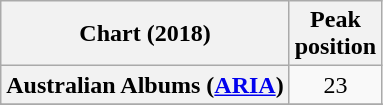<table class="wikitable sortable plainrowheaders" style="text-align:center">
<tr>
<th scope="col">Chart (2018)</th>
<th scope="col">Peak<br> position</th>
</tr>
<tr>
<th scope="row">Australian Albums (<a href='#'>ARIA</a>)</th>
<td>23</td>
</tr>
<tr>
</tr>
<tr>
</tr>
<tr>
</tr>
<tr>
</tr>
<tr>
</tr>
<tr>
</tr>
<tr>
</tr>
<tr>
</tr>
<tr>
</tr>
<tr>
</tr>
<tr>
</tr>
<tr>
</tr>
<tr>
</tr>
<tr>
</tr>
<tr>
</tr>
</table>
